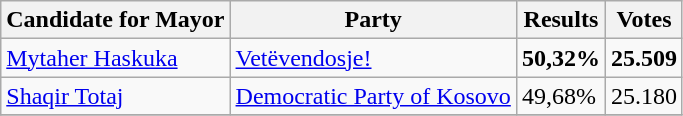<table class=wikitable>
<tr>
<th>Candidate for Mayor</th>
<th>Party</th>
<th>Results</th>
<th>Votes</th>
</tr>
<tr>
<td><a href='#'>Mytaher Haskuka</a></td>
<td><a href='#'>Vetëvendosje!</a></td>
<td><strong>50,32%</strong></td>
<td><strong>25.509</strong></td>
</tr>
<tr>
<td><a href='#'>Shaqir Totaj</a></td>
<td><a href='#'>Democratic Party of Kosovo</a></td>
<td>49,68%</td>
<td>25.180</td>
</tr>
<tr>
</tr>
</table>
